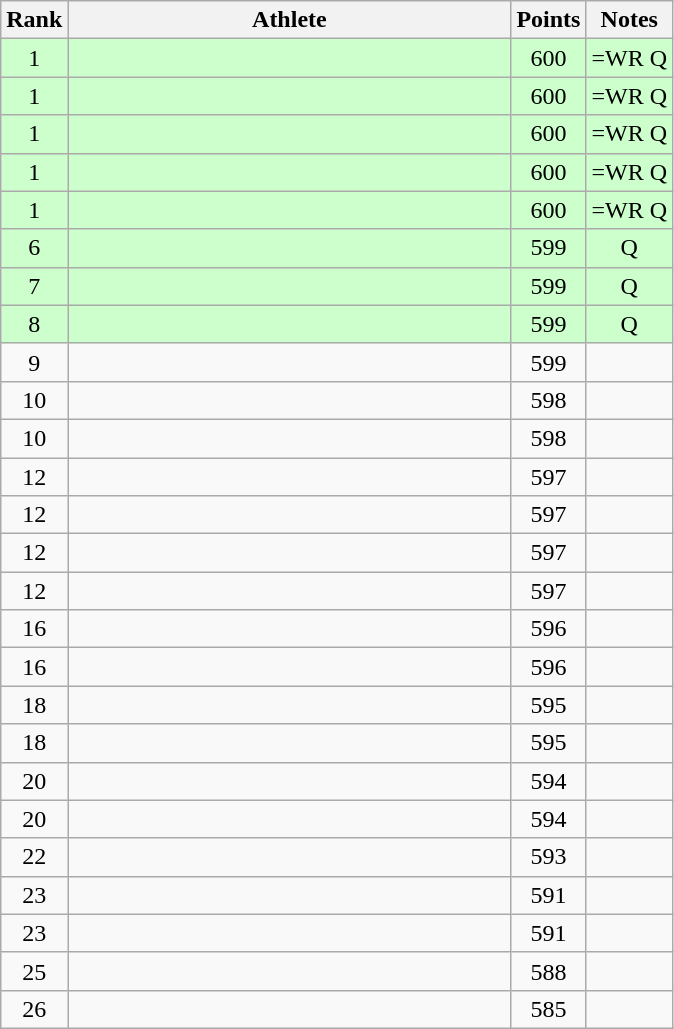<table class="wikitable" style="text-align:center">
<tr>
<th>Rank</th>
<th Style="width:18em">Athlete</th>
<th>Points</th>
<th>Notes</th>
</tr>
<tr style="background:#cfc">
<td>1</td>
<td style="text-align:left"></td>
<td>600</td>
<td>=WR Q</td>
</tr>
<tr style="background:#cfc">
<td>1</td>
<td style="text-align:left"></td>
<td>600</td>
<td>=WR Q</td>
</tr>
<tr style="background:#cfc">
<td>1</td>
<td style="text-align:left"></td>
<td>600</td>
<td>=WR Q</td>
</tr>
<tr style="background:#cfc">
<td>1</td>
<td style="text-align:left"></td>
<td>600</td>
<td>=WR Q</td>
</tr>
<tr style="background:#cfc">
<td>1</td>
<td style="text-align:left"></td>
<td>600</td>
<td>=WR Q</td>
</tr>
<tr style="background:#cfc">
<td>6</td>
<td style="text-align:left"></td>
<td>599</td>
<td>Q</td>
</tr>
<tr style="background:#cfc">
<td>7</td>
<td style="text-align:left"></td>
<td>599</td>
<td>Q</td>
</tr>
<tr style="background:#cfc">
<td>8</td>
<td style="text-align:left"></td>
<td>599</td>
<td>Q</td>
</tr>
<tr>
<td>9</td>
<td style="text-align:left"></td>
<td>599</td>
<td></td>
</tr>
<tr>
<td>10</td>
<td style="text-align:left"></td>
<td>598</td>
<td></td>
</tr>
<tr>
<td>10</td>
<td style="text-align:left"></td>
<td>598</td>
<td></td>
</tr>
<tr>
<td>12</td>
<td style="text-align:left"></td>
<td>597</td>
<td></td>
</tr>
<tr>
<td>12</td>
<td style="text-align:left"></td>
<td>597</td>
<td></td>
</tr>
<tr>
<td>12</td>
<td style="text-align:left"></td>
<td>597</td>
<td></td>
</tr>
<tr>
<td>12</td>
<td style="text-align:left"></td>
<td>597</td>
<td></td>
</tr>
<tr>
<td>16</td>
<td style="text-align:left"></td>
<td>596</td>
<td></td>
</tr>
<tr>
<td>16</td>
<td style="text-align:left"></td>
<td>596</td>
<td></td>
</tr>
<tr>
<td>18</td>
<td style="text-align:left"></td>
<td>595</td>
<td></td>
</tr>
<tr>
<td>18</td>
<td style="text-align:left"></td>
<td>595</td>
<td></td>
</tr>
<tr>
<td>20</td>
<td style="text-align:left"></td>
<td>594</td>
<td></td>
</tr>
<tr>
<td>20</td>
<td style="text-align:left"></td>
<td>594</td>
<td></td>
</tr>
<tr>
<td>22</td>
<td style="text-align:left"></td>
<td>593</td>
<td></td>
</tr>
<tr>
<td>23</td>
<td style="text-align:left"></td>
<td>591</td>
<td></td>
</tr>
<tr>
<td>23</td>
<td style="text-align:left"></td>
<td>591</td>
<td></td>
</tr>
<tr>
<td>25</td>
<td style="text-align:left"></td>
<td>588</td>
<td></td>
</tr>
<tr>
<td>26</td>
<td style="text-align:left"></td>
<td>585</td>
<td></td>
</tr>
</table>
